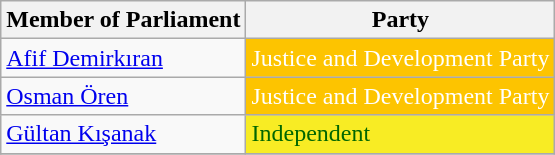<table class="wikitable">
<tr>
<th>Member of Parliament</th>
<th>Party</th>
</tr>
<tr>
<td><a href='#'>Afif Demirkıran</a></td>
<td style="background:#FDC400; color:white">Justice and Development Party</td>
</tr>
<tr>
<td><a href='#'>Osman Ören</a></td>
<td style="background:#FDC400; color:white">Justice and Development Party</td>
</tr>
<tr>
<td><a href='#'>Gültan Kışanak</a></td>
<td style="background:#F8EC24; color:#006600">Independent</td>
</tr>
<tr>
</tr>
</table>
